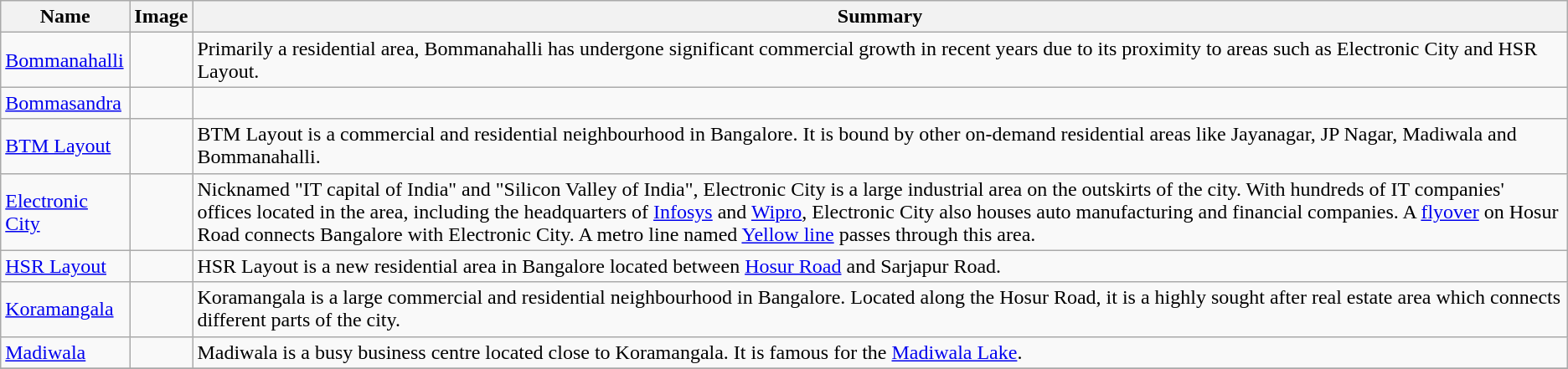<table class="wikitable sortable">
<tr>
<th style="background:light gray; color:black">Name</th>
<th class="unsortable" style="background:light gray; color:black">Image</th>
<th class="unsortable" style="background:light gray; color:black">Summary</th>
</tr>
<tr>
<td><a href='#'>Bommanahalli</a></td>
<td></td>
<td>Primarily a residential area, Bommanahalli has undergone significant commercial growth in recent years due to its proximity to areas such as Electronic City and HSR Layout.</td>
</tr>
<tr>
<td><a href='#'>Bommasandra</a></td>
<td></td>
<td></td>
</tr>
<tr>
<td><a href='#'>BTM Layout</a></td>
<td></td>
<td>BTM Layout is a commercial and residential neighbourhood in Bangalore. It is bound by other on-demand residential areas like Jayanagar, JP Nagar, Madiwala and Bommanahalli.</td>
</tr>
<tr>
<td><a href='#'>Electronic City</a></td>
<td></td>
<td>Nicknamed "IT capital of India" and "Silicon Valley of India", Electronic City is a large industrial area on the outskirts of the city. With hundreds of IT companies' offices located in the area, including the headquarters of <a href='#'>Infosys</a> and <a href='#'>Wipro</a>, Electronic City also houses auto manufacturing and financial companies. A <a href='#'>flyover</a> on Hosur Road connects Bangalore with Electronic City. A metro line named <a href='#'>Yellow line</a> passes through this area.</td>
</tr>
<tr>
<td><a href='#'>HSR Layout</a></td>
<td></td>
<td>HSR Layout is a new residential area in Bangalore located between <a href='#'>Hosur Road</a> and Sarjapur Road.</td>
</tr>
<tr>
<td><a href='#'>Koramangala</a></td>
<td></td>
<td>Koramangala is a large commercial and residential neighbourhood in Bangalore. Located along the Hosur Road, it is a highly sought after real estate area which connects different parts of the city.</td>
</tr>
<tr>
<td><a href='#'>Madiwala</a></td>
<td></td>
<td>Madiwala is a busy business centre located close to Koramangala. It is famous for the <a href='#'>Madiwala Lake</a>.</td>
</tr>
<tr>
</tr>
</table>
